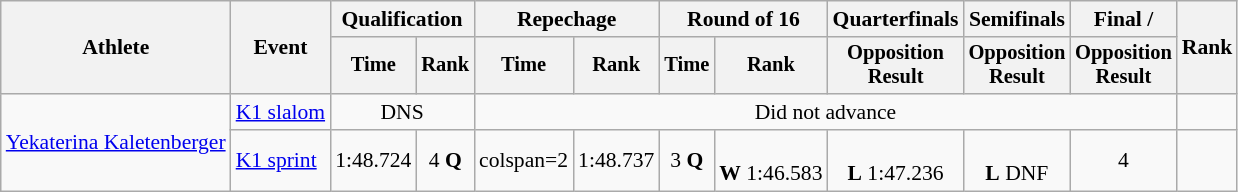<table class="wikitable" style="font-size:90%;">
<tr>
<th rowspan=2>Athlete</th>
<th rowspan=2>Event</th>
<th colspan=2>Qualification</th>
<th colspan=2>Repechage</th>
<th colspan=2>Round of 16</th>
<th>Quarterfinals</th>
<th>Semifinals</th>
<th>Final / </th>
<th rowspan=2>Rank</th>
</tr>
<tr style="font-size:95%">
<th>Time</th>
<th>Rank</th>
<th>Time</th>
<th>Rank</th>
<th>Time</th>
<th>Rank</th>
<th>Opposition <br>Result</th>
<th>Opposition <br>Result</th>
<th>Opposition <br>Result</th>
</tr>
<tr align=center>
<td rowspan=2 align=left><a href='#'>Yekaterina Kaletenberger</a></td>
<td align=left><a href='#'>K1 slalom</a></td>
<td colspan=2>DNS</td>
<td colspan=7>Did not advance</td>
<td></td>
</tr>
<tr align=center>
<td align=left><a href='#'>K1 sprint</a></td>
<td>1:48.724</td>
<td>4 <strong>Q</strong></td>
<td>colspan=2 </td>
<td>1:48.737</td>
<td>3 <strong>Q</strong></td>
<td><br><strong>W</strong> 1:46.583</td>
<td><br><strong>L</strong> 1:47.236</td>
<td><br><strong>L</strong> DNF</td>
<td>4</td>
</tr>
</table>
